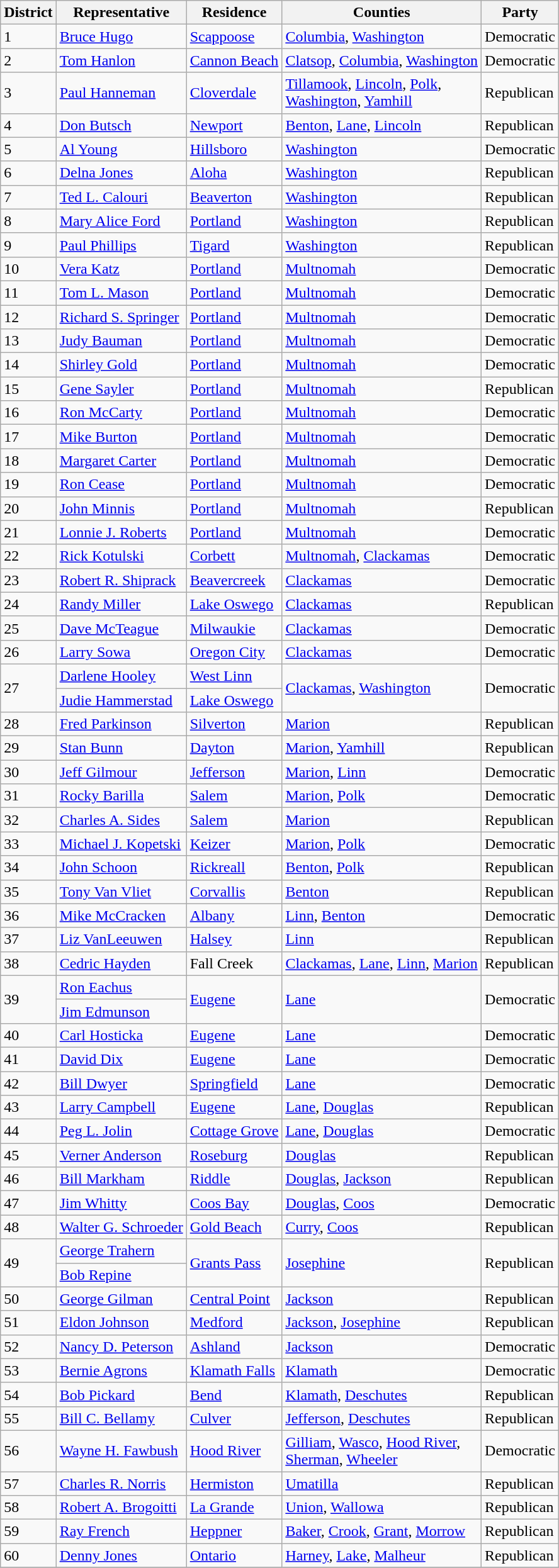<table class=wikitable>
<tr>
<th>District</th>
<th>Representative</th>
<th>Residence</th>
<th>Counties</th>
<th>Party</th>
</tr>
<tr>
<td>1</td>
<td><a href='#'>Bruce Hugo</a></td>
<td><a href='#'>Scappoose</a></td>
<td><a href='#'>Columbia</a>, <a href='#'>Washington</a></td>
<td>Democratic</td>
</tr>
<tr>
<td>2</td>
<td><a href='#'>Tom Hanlon</a></td>
<td><a href='#'>Cannon Beach</a></td>
<td><a href='#'>Clatsop</a>, <a href='#'>Columbia</a>, <a href='#'>Washington</a></td>
<td>Democratic</td>
</tr>
<tr>
<td>3</td>
<td><a href='#'>Paul Hanneman</a></td>
<td><a href='#'>Cloverdale</a></td>
<td><a href='#'>Tillamook</a>, <a href='#'>Lincoln</a>, <a href='#'>Polk</a>,<br><a href='#'>Washington</a>, <a href='#'>Yamhill</a></td>
<td>Republican</td>
</tr>
<tr>
<td>4</td>
<td><a href='#'>Don Butsch</a></td>
<td><a href='#'>Newport</a></td>
<td><a href='#'>Benton</a>, <a href='#'>Lane</a>, <a href='#'>Lincoln</a></td>
<td>Republican</td>
</tr>
<tr>
<td>5</td>
<td><a href='#'>Al Young</a></td>
<td><a href='#'>Hillsboro</a></td>
<td><a href='#'>Washington</a></td>
<td>Democratic</td>
</tr>
<tr>
<td>6</td>
<td><a href='#'>Delna Jones</a></td>
<td><a href='#'>Aloha</a></td>
<td><a href='#'>Washington</a></td>
<td>Republican</td>
</tr>
<tr>
<td>7</td>
<td><a href='#'>Ted L. Calouri</a></td>
<td><a href='#'>Beaverton</a></td>
<td><a href='#'>Washington</a></td>
<td>Republican</td>
</tr>
<tr>
<td>8</td>
<td><a href='#'>Mary Alice Ford</a></td>
<td><a href='#'>Portland</a></td>
<td><a href='#'>Washington</a></td>
<td>Republican</td>
</tr>
<tr>
<td>9</td>
<td><a href='#'>Paul Phillips</a></td>
<td><a href='#'>Tigard</a></td>
<td><a href='#'>Washington</a></td>
<td>Republican</td>
</tr>
<tr>
<td>10</td>
<td><a href='#'>Vera Katz</a></td>
<td><a href='#'>Portland</a></td>
<td><a href='#'>Multnomah</a></td>
<td>Democratic</td>
</tr>
<tr>
<td>11</td>
<td><a href='#'>Tom L. Mason</a></td>
<td><a href='#'>Portland</a></td>
<td><a href='#'>Multnomah</a></td>
<td>Democratic</td>
</tr>
<tr>
<td>12</td>
<td><a href='#'>Richard S. Springer</a></td>
<td><a href='#'>Portland</a></td>
<td><a href='#'>Multnomah</a></td>
<td>Democratic</td>
</tr>
<tr>
<td>13</td>
<td><a href='#'>Judy Bauman</a></td>
<td><a href='#'>Portland</a></td>
<td><a href='#'>Multnomah</a></td>
<td>Democratic</td>
</tr>
<tr>
<td>14</td>
<td><a href='#'>Shirley Gold</a></td>
<td><a href='#'>Portland</a></td>
<td><a href='#'>Multnomah</a></td>
<td>Democratic</td>
</tr>
<tr>
<td>15</td>
<td><a href='#'>Gene Sayler</a></td>
<td><a href='#'>Portland</a></td>
<td><a href='#'>Multnomah</a></td>
<td>Republican</td>
</tr>
<tr>
<td>16</td>
<td><a href='#'>Ron McCarty</a></td>
<td><a href='#'>Portland</a></td>
<td><a href='#'>Multnomah</a></td>
<td>Democratic</td>
</tr>
<tr>
<td>17</td>
<td><a href='#'>Mike Burton</a></td>
<td><a href='#'>Portland</a></td>
<td><a href='#'>Multnomah</a></td>
<td>Democratic</td>
</tr>
<tr>
<td>18</td>
<td><a href='#'>Margaret Carter</a></td>
<td><a href='#'>Portland</a></td>
<td><a href='#'>Multnomah</a></td>
<td>Democratic</td>
</tr>
<tr>
<td>19</td>
<td><a href='#'>Ron Cease</a></td>
<td><a href='#'>Portland</a></td>
<td><a href='#'>Multnomah</a></td>
<td>Democratic</td>
</tr>
<tr>
<td>20</td>
<td><a href='#'>John Minnis</a></td>
<td><a href='#'>Portland</a></td>
<td><a href='#'>Multnomah</a></td>
<td>Republican</td>
</tr>
<tr>
<td>21</td>
<td><a href='#'>Lonnie J. Roberts</a></td>
<td><a href='#'>Portland</a></td>
<td><a href='#'>Multnomah</a></td>
<td>Democratic</td>
</tr>
<tr>
<td>22</td>
<td><a href='#'>Rick Kotulski</a></td>
<td><a href='#'>Corbett</a></td>
<td><a href='#'>Multnomah</a>, <a href='#'>Clackamas</a></td>
<td>Democratic</td>
</tr>
<tr>
<td>23</td>
<td><a href='#'>Robert R. Shiprack</a></td>
<td><a href='#'>Beavercreek</a></td>
<td><a href='#'>Clackamas</a></td>
<td>Democratic</td>
</tr>
<tr>
<td>24</td>
<td><a href='#'>Randy Miller</a></td>
<td><a href='#'>Lake Oswego</a></td>
<td><a href='#'>Clackamas</a></td>
<td>Republican</td>
</tr>
<tr>
<td>25</td>
<td><a href='#'>Dave McTeague</a></td>
<td><a href='#'>Milwaukie</a></td>
<td><a href='#'>Clackamas</a></td>
<td>Democratic</td>
</tr>
<tr>
<td>26</td>
<td><a href='#'>Larry Sowa</a></td>
<td><a href='#'>Oregon City</a></td>
<td><a href='#'>Clackamas</a></td>
<td>Democratic</td>
</tr>
<tr>
<td rowspan="2">27</td>
<td><a href='#'>Darlene Hooley</a> </td>
<td><a href='#'>West Linn</a></td>
<td rowspan="2"><a href='#'>Clackamas</a>, <a href='#'>Washington</a></td>
<td rowspan="2" >Democratic</td>
</tr>
<tr>
<td> <a href='#'>Judie Hammerstad</a> </td>
<td><a href='#'>Lake Oswego</a> </td>
</tr>
<tr>
<td>28</td>
<td><a href='#'>Fred Parkinson</a></td>
<td><a href='#'>Silverton</a></td>
<td><a href='#'>Marion</a></td>
<td>Republican</td>
</tr>
<tr>
<td>29</td>
<td><a href='#'>Stan Bunn</a></td>
<td><a href='#'>Dayton</a></td>
<td><a href='#'>Marion</a>, <a href='#'>Yamhill</a></td>
<td>Republican</td>
</tr>
<tr>
<td>30</td>
<td><a href='#'>Jeff Gilmour</a></td>
<td><a href='#'>Jefferson</a></td>
<td><a href='#'>Marion</a>, <a href='#'>Linn</a></td>
<td>Democratic</td>
</tr>
<tr>
<td>31</td>
<td><a href='#'>Rocky Barilla</a></td>
<td><a href='#'>Salem</a></td>
<td><a href='#'>Marion</a>, <a href='#'>Polk</a></td>
<td>Democratic</td>
</tr>
<tr>
<td>32</td>
<td><a href='#'>Charles A. Sides</a></td>
<td><a href='#'>Salem</a></td>
<td><a href='#'>Marion</a></td>
<td>Republican</td>
</tr>
<tr>
<td>33</td>
<td><a href='#'>Michael J. Kopetski</a></td>
<td><a href='#'>Keizer</a></td>
<td><a href='#'>Marion</a>, <a href='#'>Polk</a></td>
<td>Democratic</td>
</tr>
<tr>
<td>34</td>
<td><a href='#'>John Schoon</a></td>
<td><a href='#'>Rickreall</a></td>
<td><a href='#'>Benton</a>, <a href='#'>Polk</a></td>
<td>Republican</td>
</tr>
<tr>
<td>35</td>
<td><a href='#'>Tony Van Vliet</a></td>
<td><a href='#'>Corvallis</a></td>
<td><a href='#'>Benton</a></td>
<td>Republican</td>
</tr>
<tr>
<td>36</td>
<td><a href='#'>Mike McCracken</a></td>
<td><a href='#'>Albany</a></td>
<td><a href='#'>Linn</a>, <a href='#'>Benton</a></td>
<td>Democratic</td>
</tr>
<tr>
<td>37</td>
<td><a href='#'>Liz VanLeeuwen</a></td>
<td><a href='#'>Halsey</a></td>
<td><a href='#'>Linn</a></td>
<td>Republican</td>
</tr>
<tr>
<td>38</td>
<td><a href='#'>Cedric Hayden</a></td>
<td>Fall Creek</td>
<td><a href='#'>Clackamas</a>, <a href='#'>Lane</a>, <a href='#'>Linn</a>, <a href='#'>Marion</a></td>
<td>Republican</td>
</tr>
<tr>
<td rowspan="2">39</td>
<td><a href='#'>Ron Eachus</a> </td>
<td rowspan="2"><a href='#'>Eugene</a></td>
<td rowspan="2"><a href='#'>Lane</a></td>
<td rowspan="2" >Democratic</td>
</tr>
<tr>
<td> <a href='#'>Jim Edmunson</a>  </td>
</tr>
<tr>
<td>40</td>
<td><a href='#'>Carl Hosticka</a></td>
<td><a href='#'>Eugene</a></td>
<td><a href='#'>Lane</a></td>
<td>Democratic</td>
</tr>
<tr>
<td>41</td>
<td><a href='#'>David Dix</a></td>
<td><a href='#'>Eugene</a></td>
<td><a href='#'>Lane</a></td>
<td>Democratic</td>
</tr>
<tr>
<td>42</td>
<td><a href='#'>Bill Dwyer</a></td>
<td><a href='#'>Springfield</a></td>
<td><a href='#'>Lane</a></td>
<td>Democratic</td>
</tr>
<tr>
<td>43</td>
<td><a href='#'>Larry Campbell</a></td>
<td><a href='#'>Eugene</a></td>
<td><a href='#'>Lane</a>, <a href='#'>Douglas</a></td>
<td>Republican</td>
</tr>
<tr>
<td>44</td>
<td><a href='#'>Peg L. Jolin</a></td>
<td><a href='#'>Cottage Grove</a></td>
<td><a href='#'>Lane</a>, <a href='#'>Douglas</a></td>
<td>Democratic</td>
</tr>
<tr>
<td>45</td>
<td><a href='#'>Verner Anderson</a></td>
<td><a href='#'>Roseburg</a></td>
<td><a href='#'>Douglas</a></td>
<td>Republican</td>
</tr>
<tr>
<td>46</td>
<td><a href='#'>Bill Markham</a></td>
<td><a href='#'>Riddle</a></td>
<td><a href='#'>Douglas</a>, <a href='#'>Jackson</a></td>
<td>Republican</td>
</tr>
<tr>
<td>47</td>
<td><a href='#'>Jim Whitty</a></td>
<td><a href='#'>Coos Bay</a></td>
<td><a href='#'>Douglas</a>, <a href='#'>Coos</a></td>
<td>Democratic</td>
</tr>
<tr>
<td>48</td>
<td><a href='#'>Walter G. Schroeder</a></td>
<td><a href='#'>Gold Beach</a></td>
<td><a href='#'>Curry</a>, <a href='#'>Coos</a></td>
<td>Republican</td>
</tr>
<tr>
<td rowspan="2">49</td>
<td><a href='#'>George Trahern</a> </td>
<td rowspan="2"><a href='#'>Grants Pass</a></td>
<td rowspan="2"><a href='#'>Josephine</a></td>
<td rowspan="2" >Republican</td>
</tr>
<tr>
<td> <a href='#'>Bob Repine</a>  </td>
</tr>
<tr>
<td>50</td>
<td><a href='#'>George Gilman</a></td>
<td><a href='#'>Central Point</a></td>
<td><a href='#'>Jackson</a></td>
<td>Republican</td>
</tr>
<tr>
<td>51</td>
<td><a href='#'>Eldon Johnson</a></td>
<td><a href='#'>Medford</a></td>
<td><a href='#'>Jackson</a>, <a href='#'>Josephine</a></td>
<td>Republican</td>
</tr>
<tr>
<td>52</td>
<td><a href='#'>Nancy D. Peterson</a></td>
<td><a href='#'>Ashland</a></td>
<td><a href='#'>Jackson</a></td>
<td>Democratic</td>
</tr>
<tr>
<td>53</td>
<td><a href='#'>Bernie Agrons</a></td>
<td><a href='#'>Klamath Falls</a></td>
<td><a href='#'>Klamath</a></td>
<td>Democratic</td>
</tr>
<tr>
<td>54</td>
<td><a href='#'>Bob Pickard</a></td>
<td><a href='#'>Bend</a></td>
<td><a href='#'>Klamath</a>, <a href='#'>Deschutes</a></td>
<td>Republican</td>
</tr>
<tr>
<td>55</td>
<td><a href='#'>Bill C. Bellamy</a></td>
<td><a href='#'>Culver</a></td>
<td><a href='#'>Jefferson</a>, <a href='#'>Deschutes</a></td>
<td>Republican</td>
</tr>
<tr>
<td>56</td>
<td><a href='#'>Wayne H. Fawbush</a></td>
<td><a href='#'>Hood River</a></td>
<td><a href='#'>Gilliam</a>, <a href='#'>Wasco</a>, <a href='#'>Hood River</a>,<br><a href='#'>Sherman</a>, <a href='#'>Wheeler</a></td>
<td>Democratic</td>
</tr>
<tr>
<td>57</td>
<td><a href='#'>Charles R. Norris</a></td>
<td><a href='#'>Hermiston</a></td>
<td><a href='#'>Umatilla</a></td>
<td>Republican</td>
</tr>
<tr>
<td>58</td>
<td><a href='#'>Robert A. Brogoitti</a></td>
<td><a href='#'>La Grande</a></td>
<td><a href='#'>Union</a>, <a href='#'>Wallowa</a></td>
<td>Republican</td>
</tr>
<tr>
<td>59</td>
<td><a href='#'>Ray French</a></td>
<td><a href='#'>Heppner</a></td>
<td><a href='#'>Baker</a>, <a href='#'>Crook</a>, <a href='#'>Grant</a>, <a href='#'>Morrow</a></td>
<td>Republican</td>
</tr>
<tr>
<td>60</td>
<td><a href='#'>Denny Jones</a></td>
<td><a href='#'>Ontario</a></td>
<td><a href='#'>Harney</a>, <a href='#'>Lake</a>, <a href='#'>Malheur</a></td>
<td>Republican</td>
</tr>
<tr>
</tr>
</table>
